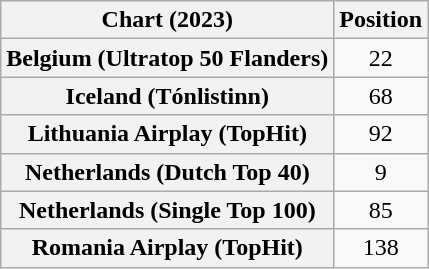<table class="wikitable sortable plainrowheaders" style="text-align:center;">
<tr>
<th scope="col">Chart (2023)</th>
<th scope="col">Position</th>
</tr>
<tr>
<th scope="row">Belgium (Ultratop 50 Flanders)</th>
<td>22</td>
</tr>
<tr>
<th scope="row">Iceland (Tónlistinn)</th>
<td>68</td>
</tr>
<tr>
<th scope="row">Lithuania Airplay (TopHit)</th>
<td>92</td>
</tr>
<tr>
<th scope="row">Netherlands (Dutch Top 40)</th>
<td>9</td>
</tr>
<tr>
<th scope="row">Netherlands (Single Top 100)</th>
<td>85</td>
</tr>
<tr>
<th scope="row">Romania Airplay (TopHit)</th>
<td>138</td>
</tr>
</table>
